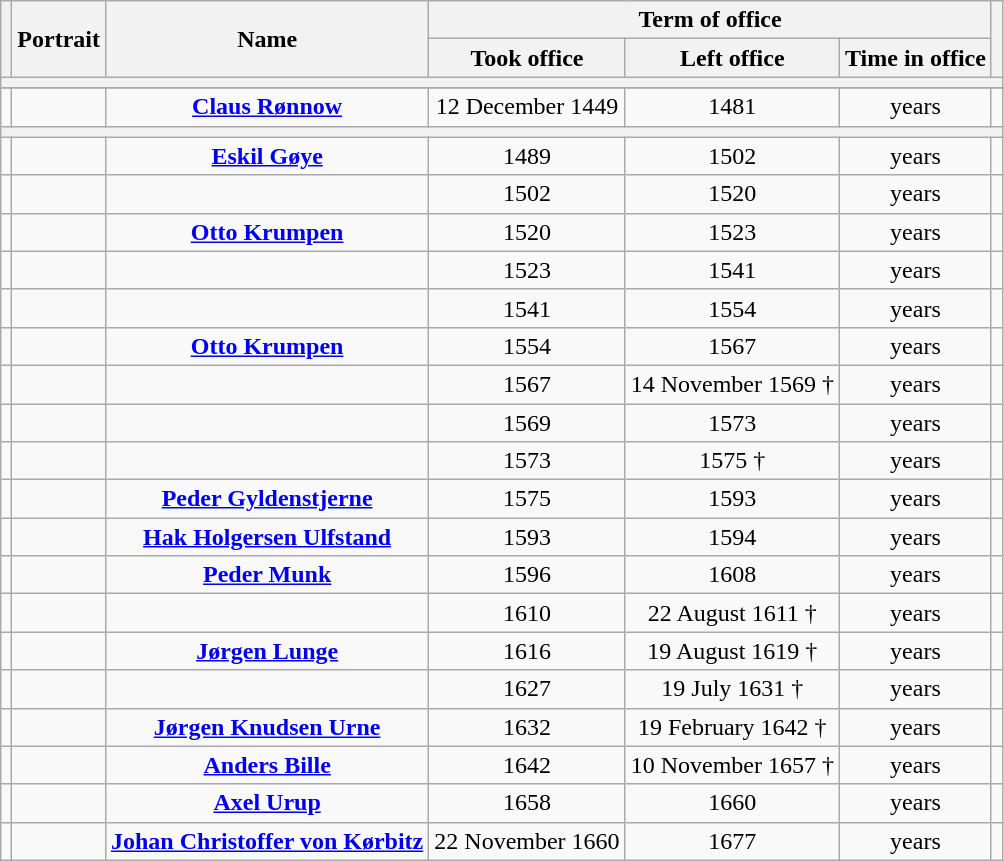<table class="wikitable" style="text-align:center">
<tr>
<th rowspan=2></th>
<th rowspan=2>Portrait</th>
<th rowspan=2>Name<br></th>
<th colspan=3>Term of office</th>
<th rowspan=2></th>
</tr>
<tr>
<th>Took office</th>
<th>Left office</th>
<th>Time in office</th>
</tr>
<tr>
<th colspan=7></th>
</tr>
<tr>
</tr>
<tr>
<td></td>
<td></td>
<td><strong><a href='#'>Claus Rønnow</a></strong><br></td>
<td>12 December 1449</td>
<td>1481</td>
<td> years</td>
<td></td>
</tr>
<tr>
<th colspan=7></th>
</tr>
<tr>
<td></td>
<td></td>
<td><strong><a href='#'>Eskil Gøye</a></strong><br></td>
<td>1489</td>
<td>1502</td>
<td> years</td>
<td></td>
</tr>
<tr>
<td></td>
<td></td>
<td><strong></strong><br></td>
<td>1502</td>
<td>1520</td>
<td> years</td>
<td></td>
</tr>
<tr>
<td></td>
<td></td>
<td><strong><a href='#'>Otto Krumpen</a></strong><br></td>
<td>1520</td>
<td>1523</td>
<td> years</td>
<td></td>
</tr>
<tr>
<td></td>
<td></td>
<td><strong></strong><br></td>
<td>1523</td>
<td>1541</td>
<td> years</td>
<td></td>
</tr>
<tr>
<td></td>
<td></td>
<td><strong></strong><br></td>
<td>1541</td>
<td>1554</td>
<td> years</td>
<td></td>
</tr>
<tr>
<td></td>
<td></td>
<td><strong><a href='#'>Otto Krumpen</a></strong><br></td>
<td>1554</td>
<td>1567</td>
<td> years</td>
<td></td>
</tr>
<tr>
<td></td>
<td></td>
<td><strong></strong><br></td>
<td>1567</td>
<td>14 November 1569 †</td>
<td> years</td>
<td></td>
</tr>
<tr>
<td></td>
<td></td>
<td><strong></strong><br></td>
<td>1569</td>
<td>1573</td>
<td> years</td>
<td></td>
</tr>
<tr>
<td></td>
<td></td>
<td><strong></strong><br></td>
<td>1573</td>
<td>1575 †</td>
<td> years</td>
<td></td>
</tr>
<tr>
<td></td>
<td></td>
<td><strong><a href='#'>Peder Gyldenstjerne</a></strong><br></td>
<td>1575</td>
<td>1593</td>
<td> years</td>
<td></td>
</tr>
<tr>
<td></td>
<td></td>
<td><strong><a href='#'>Hak Holgersen Ulfstand</a></strong><br></td>
<td>1593</td>
<td>1594</td>
<td> years</td>
<td></td>
</tr>
<tr>
<td></td>
<td></td>
<td><strong><a href='#'>Peder Munk</a></strong><br></td>
<td>1596</td>
<td>1608</td>
<td> years</td>
<td></td>
</tr>
<tr>
<td></td>
<td></td>
<td><strong></strong><br></td>
<td>1610</td>
<td>22 August 1611 †</td>
<td> years</td>
<td></td>
</tr>
<tr>
<td></td>
<td></td>
<td><strong><a href='#'>Jørgen Lunge</a></strong><br></td>
<td>1616</td>
<td>19 August 1619 †</td>
<td> years</td>
<td></td>
</tr>
<tr>
<td></td>
<td></td>
<td><strong></strong><br></td>
<td>1627</td>
<td>19 July 1631 †</td>
<td> years</td>
<td></td>
</tr>
<tr>
<td></td>
<td></td>
<td><strong><a href='#'>Jørgen Knudsen Urne</a></strong><br></td>
<td>1632</td>
<td>19 February 1642 †</td>
<td> years</td>
<td></td>
</tr>
<tr>
<td></td>
<td></td>
<td><strong><a href='#'>Anders Bille</a></strong><br></td>
<td>1642</td>
<td>10 November 1657 †</td>
<td> years</td>
<td></td>
</tr>
<tr>
<td></td>
<td></td>
<td><strong><a href='#'>Axel Urup</a></strong><br></td>
<td>1658</td>
<td>1660</td>
<td> years</td>
<td></td>
</tr>
<tr>
<td></td>
<td></td>
<td><strong><a href='#'>Johan Christoffer von Kørbitz</a></strong><br></td>
<td>22 November 1660</td>
<td>1677</td>
<td> years</td>
<td></td>
</tr>
</table>
